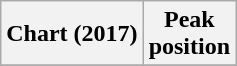<table class="wikitable plainrowheaders" style="text-align:center">
<tr>
<th scope="col">Chart (2017)</th>
<th scope="col">Peak<br>position</th>
</tr>
<tr>
</tr>
</table>
